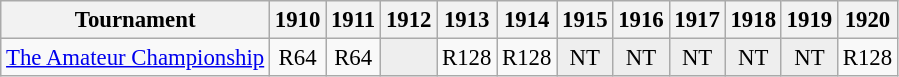<table class="wikitable" style="font-size:95%;text-align:center;">
<tr>
<th>Tournament</th>
<th>1910</th>
<th>1911</th>
<th>1912</th>
<th>1913</th>
<th>1914</th>
<th>1915</th>
<th>1916</th>
<th>1917</th>
<th>1918</th>
<th>1919</th>
<th>1920</th>
</tr>
<tr>
<td align=left><a href='#'>The Amateur Championship</a></td>
<td>R64</td>
<td>R64</td>
<td style="background:#eeeeee;"></td>
<td>R128</td>
<td>R128</td>
<td style="background:#eeeeee;">NT</td>
<td style="background:#eeeeee;">NT</td>
<td style="background:#eeeeee;">NT</td>
<td style="background:#eeeeee;">NT</td>
<td style="background:#eeeeee;">NT</td>
<td>R128</td>
</tr>
</table>
